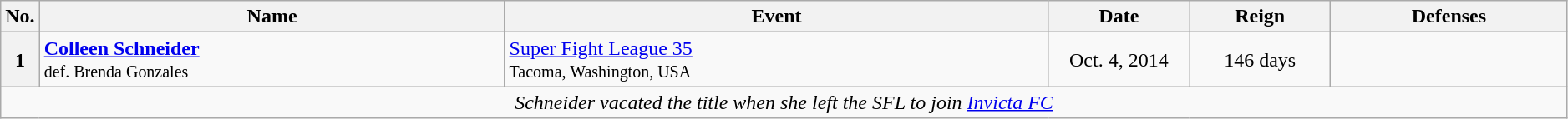<table class="wikitable" width="99%">
<tr>
<th width="2%">No.</th>
<th>Name</th>
<th>Event</th>
<th width="9%">Date</th>
<th width="9%">Reign</th>
<th>Defenses</th>
</tr>
<tr>
<th>1</th>
<td> <strong><a href='#'>Colleen Schneider</a></strong><br><small>def. Brenda Gonzales</small></td>
<td><a href='#'>Super Fight League 35</a><br><small>Tacoma, Washington, USA</small></td>
<td align="center">Oct. 4, 2014</td>
<td align="center">146 days</td>
<td></td>
</tr>
<tr>
<td align="center" colspan="6"><em>Schneider vacated the title when she left the SFL to join <a href='#'>Invicta FC</a></em></td>
</tr>
</table>
